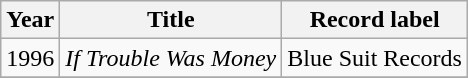<table class="wikitable sortable">
<tr>
<th>Year</th>
<th>Title</th>
<th>Record label</th>
</tr>
<tr>
<td>1996</td>
<td><em>If Trouble Was Money</em></td>
<td align="left">Blue Suit Records</td>
</tr>
<tr>
</tr>
</table>
